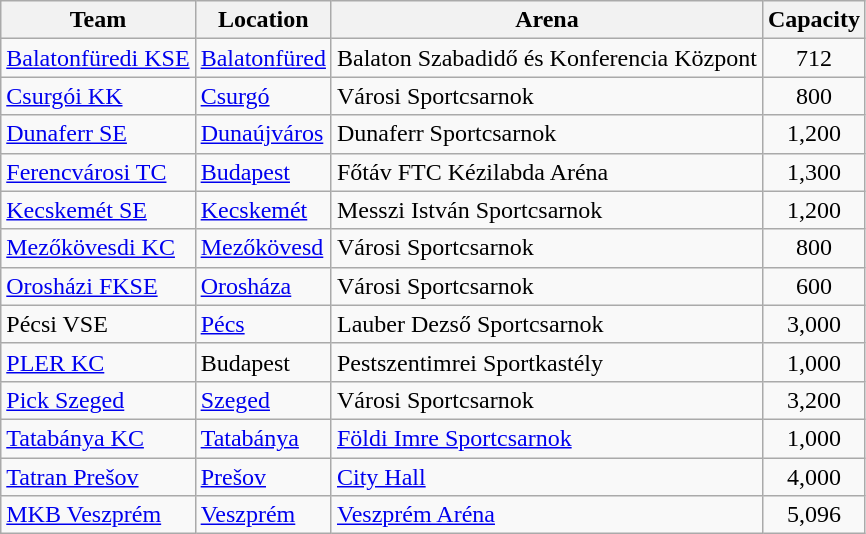<table class="wikitable sortable" style="text-align: left;">
<tr>
<th>Team</th>
<th>Location</th>
<th>Arena</th>
<th>Capacity</th>
</tr>
<tr>
<td><a href='#'>Balatonfüredi KSE</a></td>
<td><a href='#'>Balatonfüred</a></td>
<td>Balaton Szabadidő és Konferencia Központ</td>
<td align="center">712</td>
</tr>
<tr>
<td><a href='#'>Csurgói KK</a></td>
<td><a href='#'>Csurgó</a></td>
<td>Városi Sportcsarnok</td>
<td align="center">800</td>
</tr>
<tr>
<td><a href='#'>Dunaferr SE</a></td>
<td><a href='#'>Dunaújváros</a></td>
<td>Dunaferr Sportcsarnok</td>
<td align="center">1,200</td>
</tr>
<tr>
<td><a href='#'>Ferencvárosi TC</a></td>
<td><a href='#'>Budapest</a></td>
<td>Főtáv FTC Kézilabda Aréna</td>
<td align="center">1,300</td>
</tr>
<tr>
<td><a href='#'>Kecskemét SE</a></td>
<td><a href='#'>Kecskemét</a></td>
<td>Messzi István Sportcsarnok</td>
<td align="center">1,200</td>
</tr>
<tr>
<td><a href='#'>Mezőkövesdi KC</a></td>
<td><a href='#'>Mezőkövesd</a></td>
<td>Városi Sportcsarnok</td>
<td align="center">800</td>
</tr>
<tr>
<td><a href='#'>Orosházi FKSE</a></td>
<td><a href='#'>Orosháza</a></td>
<td>Városi Sportcsarnok</td>
<td align="center">600</td>
</tr>
<tr>
<td>Pécsi VSE</td>
<td><a href='#'>Pécs</a></td>
<td>Lauber Dezső Sportcsarnok</td>
<td align="center">3,000</td>
</tr>
<tr>
<td><a href='#'>PLER KC</a></td>
<td>Budapest</td>
<td>Pestszentimrei Sportkastély</td>
<td align="center">1,000</td>
</tr>
<tr>
<td><a href='#'>Pick Szeged</a></td>
<td><a href='#'>Szeged</a></td>
<td>Városi Sportcsarnok</td>
<td align="center">3,200</td>
</tr>
<tr>
<td><a href='#'>Tatabánya KC</a></td>
<td><a href='#'>Tatabánya</a></td>
<td><a href='#'>Földi Imre Sportcsarnok</a></td>
<td align="center">1,000</td>
</tr>
<tr>
<td><a href='#'>Tatran Prešov</a></td>
<td> <a href='#'>Prešov</a></td>
<td><a href='#'>City Hall</a></td>
<td align="center">4,000</td>
</tr>
<tr>
<td><a href='#'>MKB Veszprém</a></td>
<td><a href='#'>Veszprém</a></td>
<td><a href='#'>Veszprém Aréna</a></td>
<td align="center">5,096</td>
</tr>
</table>
